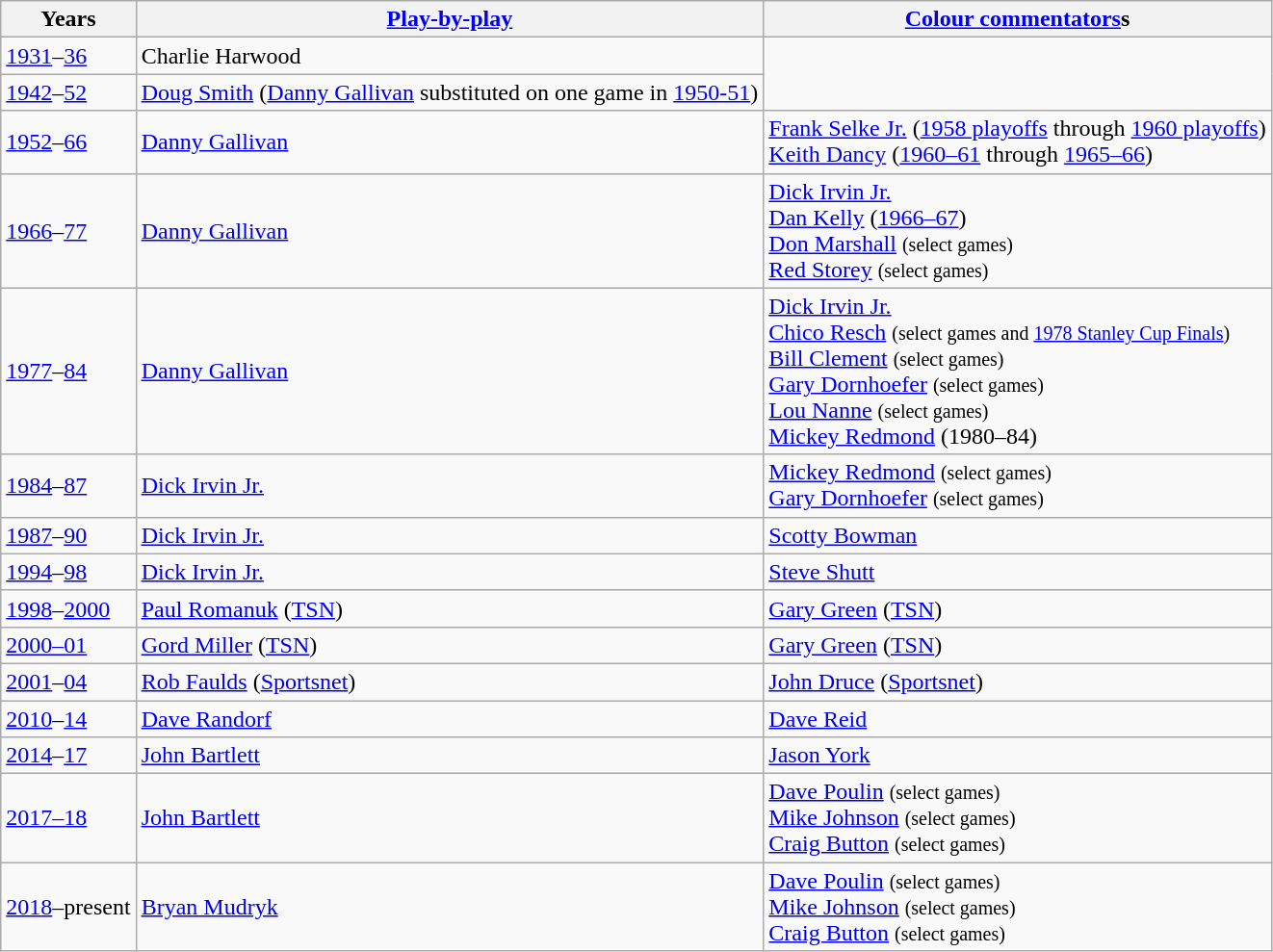<table class="wikitable">
<tr>
<th>Years</th>
<th><a href='#'>Play-by-play</a></th>
<th><a href='#'>Colour commentators</a>s</th>
</tr>
<tr>
<td><a href='#'>1931</a>–<a href='#'>36</a></td>
<td>Charlie Harwood</td>
</tr>
<tr>
<td><a href='#'>1942</a>–<a href='#'>52</a></td>
<td><a href='#'>Doug Smith</a> (<a href='#'>Danny Gallivan</a> substituted on one game in <a href='#'>1950-51</a>)</td>
</tr>
<tr>
<td><a href='#'>1952</a>–<a href='#'>66</a></td>
<td><a href='#'>Danny Gallivan</a></td>
<td><a href='#'>Frank Selke Jr.</a> (<a href='#'>1958 playoffs</a> through <a href='#'>1960 playoffs</a>)<br><a href='#'>Keith Dancy</a> (<a href='#'>1960–61</a> through <a href='#'>1965–66</a>)</td>
</tr>
<tr>
<td><a href='#'>1966</a>–<a href='#'>77</a></td>
<td><a href='#'>Danny Gallivan</a></td>
<td><a href='#'>Dick Irvin Jr.</a><br><a href='#'>Dan Kelly</a> (<a href='#'>1966–67</a>)<br><a href='#'>Don Marshall</a> <small>(select games)</small><br><a href='#'>Red Storey</a> <small>(select games)</small></td>
</tr>
<tr>
<td><a href='#'>1977</a>–<a href='#'>84</a></td>
<td><a href='#'>Danny Gallivan</a></td>
<td><a href='#'>Dick Irvin Jr.</a><br><a href='#'>Chico Resch</a> <small>(select games and <a href='#'>1978 Stanley Cup Finals</a>)</small><br><a href='#'>Bill Clement</a> <small>(select games)</small><br><a href='#'>Gary Dornhoefer</a> <small>(select games)</small><br><a href='#'>Lou Nanne</a> <small>(select games)</small><br><a href='#'>Mickey Redmond</a> (1980–84)</td>
</tr>
<tr>
<td><a href='#'>1984</a>–<a href='#'>87</a></td>
<td><a href='#'>Dick Irvin Jr.</a></td>
<td><a href='#'>Mickey Redmond</a> <small>(select games)</small><br><a href='#'>Gary Dornhoefer</a> <small>(select games)</small></td>
</tr>
<tr>
<td><a href='#'>1987</a>–<a href='#'>90</a></td>
<td><a href='#'>Dick Irvin Jr.</a></td>
<td><a href='#'>Scotty Bowman</a></td>
</tr>
<tr>
<td><a href='#'>1994</a>–<a href='#'>98</a></td>
<td><a href='#'>Dick Irvin Jr.</a></td>
<td><a href='#'>Steve Shutt</a></td>
</tr>
<tr>
<td><a href='#'>1998</a>–<a href='#'>2000</a></td>
<td><a href='#'>Paul Romanuk</a> (<a href='#'>TSN</a>)</td>
<td><a href='#'>Gary Green</a> (<a href='#'>TSN</a>)</td>
</tr>
<tr>
<td><a href='#'>2000–01</a></td>
<td><a href='#'>Gord Miller</a> (<a href='#'>TSN</a>)</td>
<td><a href='#'>Gary Green</a> (<a href='#'>TSN</a>)</td>
</tr>
<tr>
<td><a href='#'>2001</a>–<a href='#'>04</a></td>
<td><a href='#'>Rob Faulds</a> (<a href='#'>Sportsnet</a>)</td>
<td><a href='#'>John Druce</a> (<a href='#'>Sportsnet</a>)</td>
</tr>
<tr>
<td><a href='#'>2010</a>–<a href='#'>14</a></td>
<td><a href='#'>Dave Randorf</a></td>
<td><a href='#'>Dave Reid</a></td>
</tr>
<tr>
<td><a href='#'>2014</a>–<a href='#'>17</a></td>
<td><a href='#'>John Bartlett</a></td>
<td><a href='#'>Jason York</a></td>
</tr>
<tr>
<td><a href='#'>2017–18</a></td>
<td><a href='#'>John Bartlett</a></td>
<td><a href='#'>Dave Poulin</a> <small>(select games)</small><br><a href='#'>Mike Johnson</a> <small>(select games)</small><br><a href='#'>Craig Button</a> <small>(select games)</small></td>
</tr>
<tr>
<td><a href='#'>2018</a>–present</td>
<td><a href='#'>Bryan Mudryk</a></td>
<td><a href='#'>Dave Poulin</a> <small>(select games)</small><br><a href='#'>Mike Johnson</a> <small>(select games)</small><br><a href='#'>Craig Button</a> <small>(select games)</small></td>
</tr>
</table>
